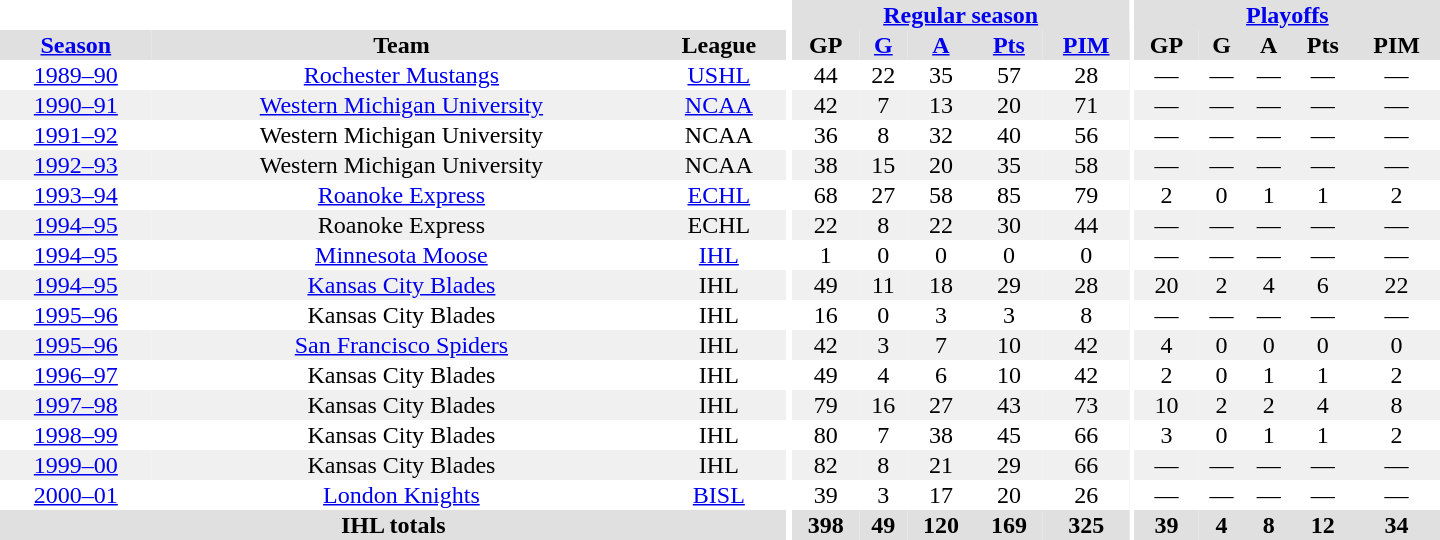<table border="0" cellpadding="1" cellspacing="0" style="text-align:center; width:60em">
<tr bgcolor="#e0e0e0">
<th colspan="3" bgcolor="#ffffff"></th>
<th rowspan="99" bgcolor="#ffffff"></th>
<th colspan="5"><a href='#'>Regular season</a></th>
<th rowspan="99" bgcolor="#ffffff"></th>
<th colspan="5"><a href='#'>Playoffs</a></th>
</tr>
<tr bgcolor="#e0e0e0">
<th><a href='#'>Season</a></th>
<th>Team</th>
<th>League</th>
<th>GP</th>
<th><a href='#'>G</a></th>
<th><a href='#'>A</a></th>
<th><a href='#'>Pts</a></th>
<th><a href='#'>PIM</a></th>
<th>GP</th>
<th>G</th>
<th>A</th>
<th>Pts</th>
<th>PIM</th>
</tr>
<tr>
<td><a href='#'>1989–90</a></td>
<td><a href='#'>Rochester Mustangs</a></td>
<td><a href='#'>USHL</a></td>
<td>44</td>
<td>22</td>
<td>35</td>
<td>57</td>
<td>28</td>
<td>—</td>
<td>—</td>
<td>—</td>
<td>—</td>
<td>—</td>
</tr>
<tr bgcolor="#f0f0f0">
<td><a href='#'>1990–91</a></td>
<td><a href='#'>Western Michigan University</a></td>
<td><a href='#'>NCAA</a></td>
<td>42</td>
<td>7</td>
<td>13</td>
<td>20</td>
<td>71</td>
<td>—</td>
<td>—</td>
<td>—</td>
<td>—</td>
<td>—</td>
</tr>
<tr>
<td><a href='#'>1991–92</a></td>
<td>Western Michigan University</td>
<td>NCAA</td>
<td>36</td>
<td>8</td>
<td>32</td>
<td>40</td>
<td>56</td>
<td>—</td>
<td>—</td>
<td>—</td>
<td>—</td>
<td>—</td>
</tr>
<tr bgcolor="#f0f0f0">
<td><a href='#'>1992–93</a></td>
<td>Western Michigan University</td>
<td>NCAA</td>
<td>38</td>
<td>15</td>
<td>20</td>
<td>35</td>
<td>58</td>
<td>—</td>
<td>—</td>
<td>—</td>
<td>—</td>
<td>—</td>
</tr>
<tr>
<td><a href='#'>1993–94</a></td>
<td><a href='#'>Roanoke Express</a></td>
<td><a href='#'>ECHL</a></td>
<td>68</td>
<td>27</td>
<td>58</td>
<td>85</td>
<td>79</td>
<td>2</td>
<td>0</td>
<td>1</td>
<td>1</td>
<td>2</td>
</tr>
<tr bgcolor="#f0f0f0">
<td><a href='#'>1994–95</a></td>
<td>Roanoke Express</td>
<td>ECHL</td>
<td>22</td>
<td>8</td>
<td>22</td>
<td>30</td>
<td>44</td>
<td>—</td>
<td>—</td>
<td>—</td>
<td>—</td>
<td>—</td>
</tr>
<tr>
<td><a href='#'>1994–95</a></td>
<td><a href='#'>Minnesota Moose</a></td>
<td><a href='#'>IHL</a></td>
<td>1</td>
<td>0</td>
<td>0</td>
<td>0</td>
<td>0</td>
<td>—</td>
<td>—</td>
<td>—</td>
<td>—</td>
<td>—</td>
</tr>
<tr bgcolor="#f0f0f0">
<td><a href='#'>1994–95</a></td>
<td><a href='#'>Kansas City Blades</a></td>
<td>IHL</td>
<td>49</td>
<td>11</td>
<td>18</td>
<td>29</td>
<td>28</td>
<td>20</td>
<td>2</td>
<td>4</td>
<td>6</td>
<td>22</td>
</tr>
<tr>
<td><a href='#'>1995–96</a></td>
<td>Kansas City Blades</td>
<td>IHL</td>
<td>16</td>
<td>0</td>
<td>3</td>
<td>3</td>
<td>8</td>
<td>—</td>
<td>—</td>
<td>—</td>
<td>—</td>
<td>—</td>
</tr>
<tr bgcolor="#f0f0f0">
<td><a href='#'>1995–96</a></td>
<td><a href='#'>San Francisco Spiders</a></td>
<td>IHL</td>
<td>42</td>
<td>3</td>
<td>7</td>
<td>10</td>
<td>42</td>
<td>4</td>
<td>0</td>
<td>0</td>
<td>0</td>
<td>0</td>
</tr>
<tr>
<td><a href='#'>1996–97</a></td>
<td>Kansas City Blades</td>
<td>IHL</td>
<td>49</td>
<td>4</td>
<td>6</td>
<td>10</td>
<td>42</td>
<td>2</td>
<td>0</td>
<td>1</td>
<td>1</td>
<td>2</td>
</tr>
<tr bgcolor="#f0f0f0">
<td><a href='#'>1997–98</a></td>
<td>Kansas City Blades</td>
<td>IHL</td>
<td>79</td>
<td>16</td>
<td>27</td>
<td>43</td>
<td>73</td>
<td>10</td>
<td>2</td>
<td>2</td>
<td>4</td>
<td>8</td>
</tr>
<tr>
<td><a href='#'>1998–99</a></td>
<td>Kansas City Blades</td>
<td>IHL</td>
<td>80</td>
<td>7</td>
<td>38</td>
<td>45</td>
<td>66</td>
<td>3</td>
<td>0</td>
<td>1</td>
<td>1</td>
<td>2</td>
</tr>
<tr bgcolor="#f0f0f0">
<td><a href='#'>1999–00</a></td>
<td>Kansas City Blades</td>
<td>IHL</td>
<td>82</td>
<td>8</td>
<td>21</td>
<td>29</td>
<td>66</td>
<td>—</td>
<td>—</td>
<td>—</td>
<td>—</td>
<td>—</td>
</tr>
<tr>
<td><a href='#'>2000–01</a></td>
<td><a href='#'>London Knights</a></td>
<td><a href='#'>BISL</a></td>
<td>39</td>
<td>3</td>
<td>17</td>
<td>20</td>
<td>26</td>
<td>—</td>
<td>—</td>
<td>—</td>
<td>—</td>
<td>—</td>
</tr>
<tr>
</tr>
<tr ALIGN="center" bgcolor="#e0e0e0">
<th colspan="3">IHL totals</th>
<th ALIGN="center">398</th>
<th ALIGN="center">49</th>
<th ALIGN="center">120</th>
<th ALIGN="center">169</th>
<th ALIGN="center">325</th>
<th ALIGN="center">39</th>
<th ALIGN="center">4</th>
<th ALIGN="center">8</th>
<th ALIGN="center">12</th>
<th ALIGN="center">34</th>
</tr>
</table>
